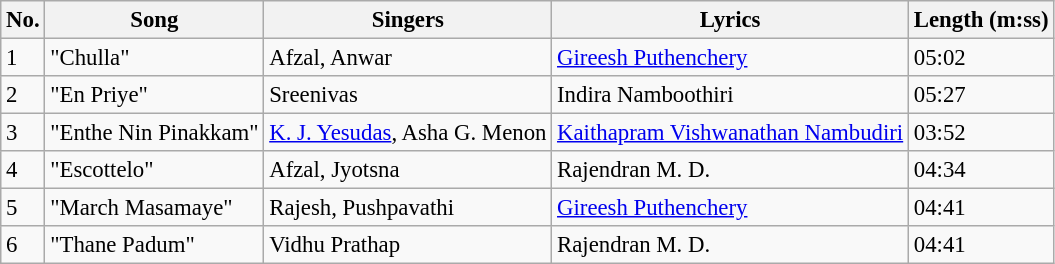<table class="wikitable" style="font-size:95%;">
<tr>
<th>No.</th>
<th>Song</th>
<th>Singers</th>
<th>Lyrics</th>
<th>Length (m:ss)</th>
</tr>
<tr>
<td>1</td>
<td>"Chulla"</td>
<td>Afzal, Anwar</td>
<td><a href='#'>Gireesh Puthenchery</a></td>
<td>05:02</td>
</tr>
<tr>
<td>2</td>
<td>"En Priye"</td>
<td>Sreenivas</td>
<td>Indira Namboothiri</td>
<td>05:27</td>
</tr>
<tr>
<td>3</td>
<td>"Enthe Nin Pinakkam"</td>
<td><a href='#'>K. J. Yesudas</a>, Asha G. Menon</td>
<td><a href='#'>Kaithapram Vishwanathan Nambudiri</a></td>
<td>03:52</td>
</tr>
<tr>
<td>4</td>
<td>"Escottelo"</td>
<td>Afzal, Jyotsna</td>
<td>Rajendran M. D.</td>
<td>04:34</td>
</tr>
<tr>
<td>5</td>
<td>"March Masamaye"</td>
<td>Rajesh, Pushpavathi</td>
<td><a href='#'>Gireesh Puthenchery</a></td>
<td>04:41</td>
</tr>
<tr>
<td>6</td>
<td>"Thane Padum"</td>
<td>Vidhu Prathap</td>
<td>Rajendran M. D.</td>
<td>04:41</td>
</tr>
</table>
